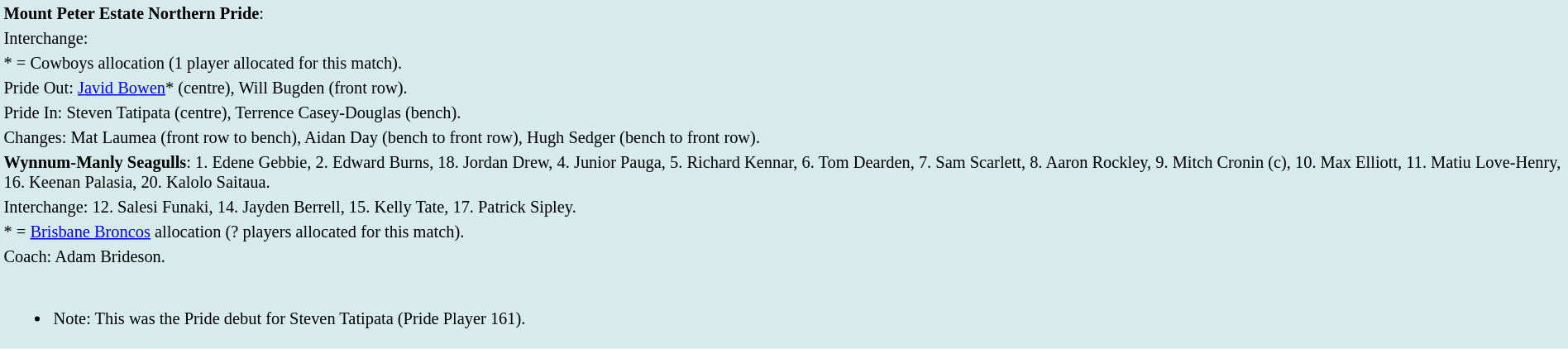<table style="background:#d7ebed; font-size:85%; width:100%;">
<tr>
<td><strong>Mount Peter Estate Northern Pride</strong>:             </td>
</tr>
<tr>
<td>Interchange:    </td>
</tr>
<tr>
<td>* = Cowboys allocation (1 player allocated for this match).</td>
</tr>
<tr>
<td>Pride Out: <a href='#'>Javid Bowen</a>* (centre), Will Bugden (front row).</td>
</tr>
<tr>
<td>Pride In: Steven Tatipata (centre), Terrence Casey-Douglas (bench).</td>
</tr>
<tr>
<td>Changes: Mat Laumea (front row to bench), Aidan Day (bench to front row), Hugh Sedger (bench to front row).</td>
</tr>
<tr>
<td><strong>Wynnum-Manly Seagulls</strong>: 1. Edene Gebbie, 2. Edward Burns, 18. Jordan Drew, 4. Junior Pauga, 5. Richard Kennar, 6. Tom Dearden, 7. Sam Scarlett, 8. Aaron Rockley, 9. Mitch Cronin (c), 10. Max Elliott, 11. Matiu Love-Henry, 16. Keenan Palasia, 20. Kalolo Saitaua.</td>
</tr>
<tr>
<td>Interchange: 12. Salesi Funaki, 14. Jayden Berrell, 15. Kelly Tate, 17. Patrick Sipley.</td>
</tr>
<tr>
<td>* = <a href='#'>Brisbane Broncos</a> allocation (? players allocated for this match).</td>
</tr>
<tr>
<td>Coach: Adam Brideson.</td>
</tr>
<tr>
<td><br><ul><li>Note: This was the Pride debut for Steven Tatipata (Pride Player 161).</li></ul></td>
</tr>
</table>
